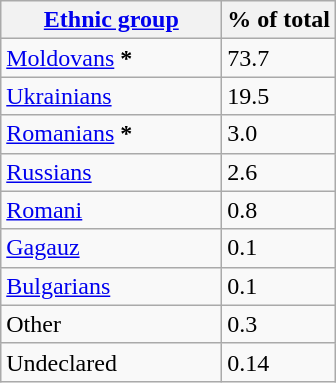<table class="wikitable sortable">
<tr>
<th style="width:140px;"><a href='#'>Ethnic group</a></th>
<th>% of total</th>
</tr>
<tr>
<td><a href='#'>Moldovans</a> <strong>*</strong></td>
<td>73.7</td>
</tr>
<tr>
<td><a href='#'>Ukrainians</a></td>
<td>19.5</td>
</tr>
<tr>
<td><a href='#'>Romanians</a> <strong>*</strong></td>
<td>3.0</td>
</tr>
<tr>
<td><a href='#'>Russians</a></td>
<td>2.6</td>
</tr>
<tr>
<td><a href='#'>Romani</a></td>
<td>0.8</td>
</tr>
<tr>
<td><a href='#'>Gagauz</a></td>
<td>0.1</td>
</tr>
<tr>
<td><a href='#'>Bulgarians</a></td>
<td>0.1</td>
</tr>
<tr>
<td>Other</td>
<td>0.3</td>
</tr>
<tr>
<td>Undeclared</td>
<td>0.14</td>
</tr>
</table>
